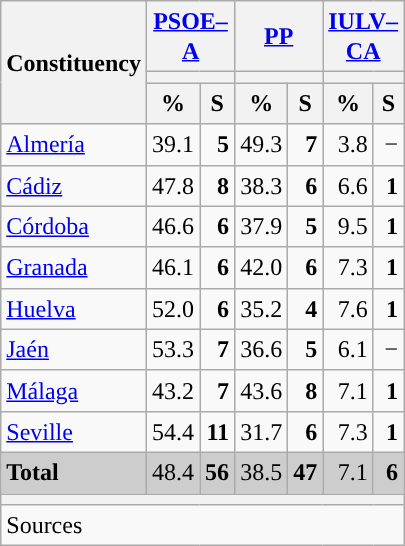<table class="wikitable sortable" style="text-align:right; line-height:20px;">
<tr>
<th rowspan="3">Constituency</th>
<th colspan="2" width="30px" class="unsortable"><a href='#'>PSOE–A</a></th>
<th colspan="2" width="30px" class="unsortable"><a href='#'>PP</a></th>
<th colspan="2" width="30px" class="unsortable"><a href='#'>IULV–CA</a></th>
</tr>
<tr>
<th colspan="2" style="background:"></th>
<th colspan="2" style="background:"></th>
<th colspan="2" style="background:"></th>
</tr>
<tr>
<th data-sort-type="number">%</th>
<th data-sort-type="number">S</th>
<th data-sort-type="number">%</th>
<th data-sort-type="number">S</th>
<th data-sort-type="number">%</th>
<th data-sort-type="number">S</th>
</tr>
<tr>
<td align="left"><a href='#'>Almería</a></td>
<td>39.1</td>
<td><strong>5</strong></td>
<td style="background:">49.3</td>
<td><strong>7</strong></td>
<td>3.8</td>
<td>−</td>
</tr>
<tr>
<td align="left"><a href='#'>Cádiz</a></td>
<td style="background:">47.8</td>
<td><strong>8</strong></td>
<td>38.3</td>
<td><strong>6</strong></td>
<td>6.6</td>
<td><strong>1</strong></td>
</tr>
<tr>
<td align="left"><a href='#'>Córdoba</a></td>
<td style="background:">46.6</td>
<td><strong>6</strong></td>
<td>37.9</td>
<td><strong>5</strong></td>
<td>9.5</td>
<td><strong>1</strong></td>
</tr>
<tr>
<td align="left"><a href='#'>Granada</a></td>
<td style="background:">46.1</td>
<td><strong>6</strong></td>
<td>42.0</td>
<td><strong>6</strong></td>
<td>7.3</td>
<td><strong>1</strong></td>
</tr>
<tr>
<td align="left"><a href='#'>Huelva</a></td>
<td style="background:">52.0</td>
<td><strong>6</strong></td>
<td>35.2</td>
<td><strong>4</strong></td>
<td>7.6</td>
<td><strong>1</strong></td>
</tr>
<tr>
<td align="left"><a href='#'>Jaén</a></td>
<td style="background:">53.3</td>
<td><strong>7</strong></td>
<td>36.6</td>
<td><strong>5</strong></td>
<td>6.1</td>
<td>−</td>
</tr>
<tr>
<td align="left"><a href='#'>Málaga</a></td>
<td>43.2</td>
<td><strong>7</strong></td>
<td style="background:">43.6</td>
<td><strong>8</strong></td>
<td>7.1</td>
<td><strong>1</strong></td>
</tr>
<tr>
<td align="left"><a href='#'>Seville</a></td>
<td style="background:">54.4</td>
<td><strong>11</strong></td>
<td>31.7</td>
<td><strong>6</strong></td>
<td>7.3</td>
<td><strong>1</strong></td>
</tr>
<tr style="background:#CDCDCD;">
<td align="left"><strong>Total</strong></td>
<td style="background:">48.4</td>
<td><strong>56</strong></td>
<td>38.5</td>
<td><strong>47</strong></td>
<td>7.1</td>
<td><strong>6</strong></td>
</tr>
<tr>
<th colspan="7"></th>
</tr>
<tr>
<th style="text-align:left; font-weight:normal; background:#F9F9F9" colspan="7">Sources</th>
</tr>
</table>
